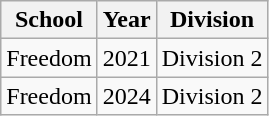<table class="wikitable">
<tr>
<th>School</th>
<th>Year</th>
<th>Division</th>
</tr>
<tr>
<td>Freedom</td>
<td>2021</td>
<td>Division 2</td>
</tr>
<tr>
<td>Freedom</td>
<td>2024</td>
<td>Division 2</td>
</tr>
</table>
